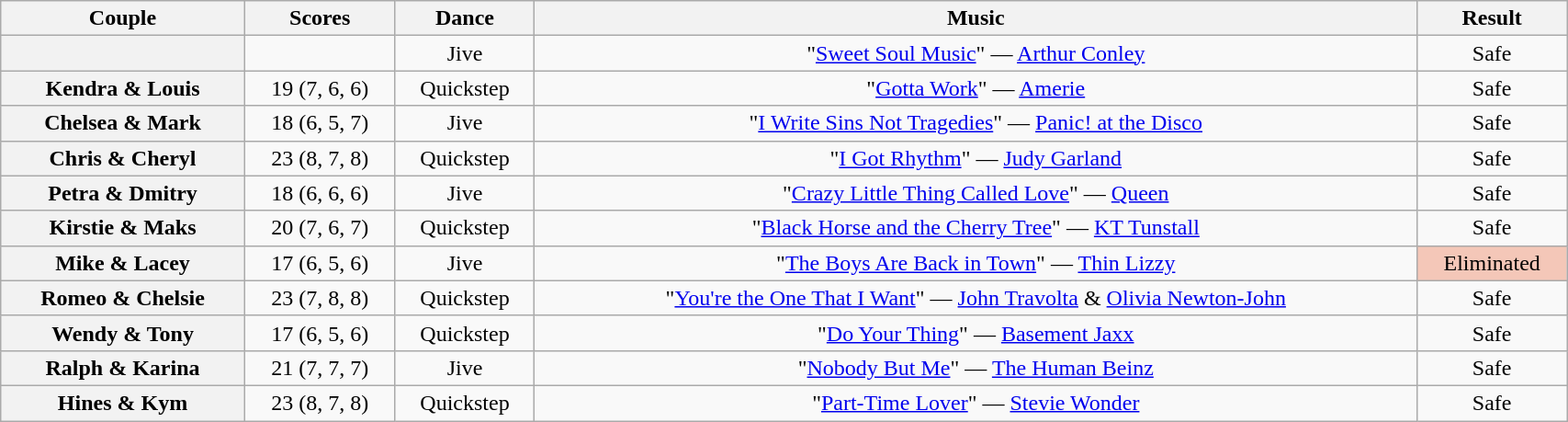<table class="wikitable sortable" style="text-align:center; width:90%">
<tr>
<th scope="col">Couple</th>
<th scope="col">Scores</th>
<th scope="col" class="unsortable">Dance</th>
<th scope="col" class="unsortable">Music</th>
<th scope="col" class="unsortable">Result</th>
</tr>
<tr>
<th scope="row"></th>
<td></td>
<td>Jive</td>
<td>"<a href='#'>Sweet Soul Music</a>" — <a href='#'>Arthur Conley</a></td>
<td>Safe</td>
</tr>
<tr>
<th scope="row">Kendra & Louis</th>
<td>19 (7, 6, 6)</td>
<td>Quickstep</td>
<td>"<a href='#'>Gotta Work</a>" — <a href='#'>Amerie</a></td>
<td>Safe</td>
</tr>
<tr>
<th scope="row">Chelsea & Mark</th>
<td>18 (6, 5, 7)</td>
<td>Jive</td>
<td>"<a href='#'>I Write Sins Not Tragedies</a>" — <a href='#'>Panic! at the Disco</a></td>
<td>Safe</td>
</tr>
<tr>
<th scope="row">Chris & Cheryl</th>
<td>23 (8, 7, 8)</td>
<td>Quickstep</td>
<td>"<a href='#'>I Got Rhythm</a>" — <a href='#'>Judy Garland</a></td>
<td>Safe</td>
</tr>
<tr>
<th scope="row">Petra & Dmitry</th>
<td>18 (6, 6, 6)</td>
<td>Jive</td>
<td>"<a href='#'>Crazy Little Thing Called Love</a>" — <a href='#'>Queen</a></td>
<td>Safe</td>
</tr>
<tr>
<th scope="row">Kirstie & Maks</th>
<td>20 (7, 6, 7)</td>
<td>Quickstep</td>
<td>"<a href='#'>Black Horse and the Cherry Tree</a>" — <a href='#'>KT Tunstall</a></td>
<td>Safe</td>
</tr>
<tr>
<th scope="row">Mike & Lacey</th>
<td>17 (6, 5, 6)</td>
<td>Jive</td>
<td>"<a href='#'>The Boys Are Back in Town</a>" — <a href='#'>Thin Lizzy</a></td>
<td bgcolor=f4c7b8>Eliminated</td>
</tr>
<tr>
<th scope="row">Romeo & Chelsie</th>
<td>23 (7, 8, 8)</td>
<td>Quickstep</td>
<td>"<a href='#'>You're the One That I Want</a>" — <a href='#'>John Travolta</a> & <a href='#'>Olivia Newton-John</a></td>
<td>Safe</td>
</tr>
<tr>
<th scope="row">Wendy & Tony</th>
<td>17 (6, 5, 6)</td>
<td>Quickstep</td>
<td>"<a href='#'>Do Your Thing</a>" — <a href='#'>Basement Jaxx</a></td>
<td>Safe</td>
</tr>
<tr>
<th scope="row">Ralph & Karina</th>
<td>21 (7, 7, 7)</td>
<td>Jive</td>
<td>"<a href='#'>Nobody But Me</a>" — <a href='#'>The Human Beinz</a></td>
<td>Safe</td>
</tr>
<tr>
<th scope="row">Hines & Kym</th>
<td>23 (8, 7, 8)</td>
<td>Quickstep</td>
<td>"<a href='#'>Part-Time Lover</a>" — <a href='#'>Stevie Wonder</a></td>
<td>Safe</td>
</tr>
</table>
